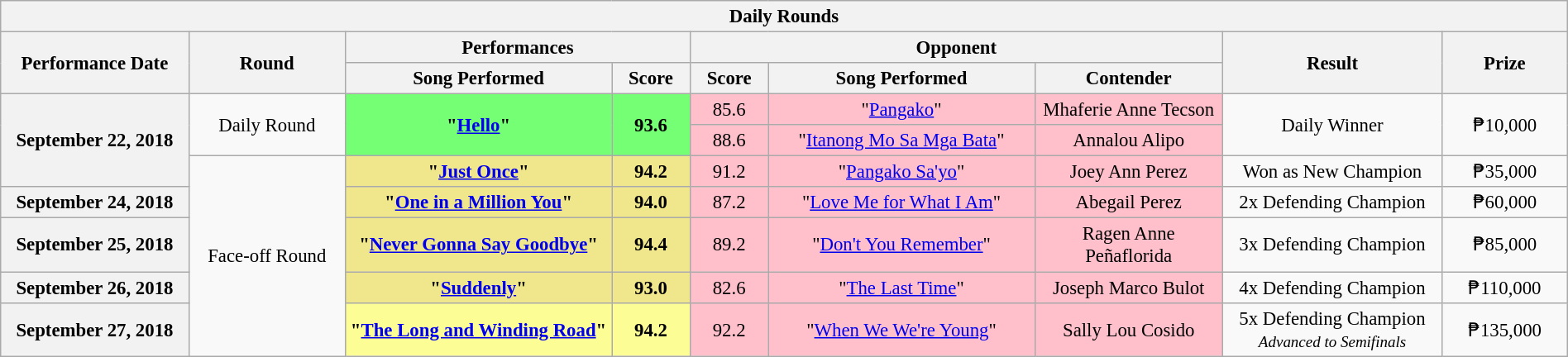<table class="wikitable mw-collapsible mw-collapsed" style="width:100%; font-size:95%;text-align:center;">
<tr>
<th colspan="9">Daily Rounds</th>
</tr>
<tr>
<th rowspan="2" width="12%">Performance Date</th>
<th rowspan="2" width="10%">Round</th>
<th colspan="2">Performances</th>
<th colspan="3">Opponent</th>
<th rowspan="2" width="14%">Result</th>
<th rowspan="2" width="8%">Prize</th>
</tr>
<tr>
<th width="17%">Song Performed</th>
<th width="5%">Score</th>
<th width="5%">Score</th>
<th width="17%">Song Performed</th>
<th width="12%">Contender</th>
</tr>
<tr>
<th rowspan="3">September 22, 2018</th>
<td rowspan="2">Daily Round</td>
<td rowspan="2" style="background-color:#75ff75"><strong>"<a href='#'>Hello</a>"</strong></td>
<td rowspan="2" style="background-color:#75ff75"><strong>93.6</strong></td>
<td style="background-color:pink">85.6</td>
<td style="background-color:pink">"<a href='#'>Pangako</a>"</td>
<td style="background-color:pink">Mhaferie Anne Tecson</td>
<td rowspan="2">Daily Winner</td>
<td rowspan="2">₱10,000</td>
</tr>
<tr>
<td style="background-color:pink">88.6</td>
<td style="background-color:pink">"<a href='#'>Itanong Mo Sa Mga Bata</a>"</td>
<td style="background-color:pink">Annalou Alipo</td>
</tr>
<tr>
<td rowspan="5">Face-off Round</td>
<td style="background-color:Khaki"><strong>"<a href='#'>Just Once</a>"</strong></td>
<td style="background-color:Khaki"><strong>94.2</strong></td>
<td style="background-color:pink">91.2</td>
<td style="background-color:pink">"<a href='#'>Pangako Sa'yo</a>"</td>
<td style="background-color:pink">Joey Ann Perez</td>
<td>Won as New Champion</td>
<td>₱35,000</td>
</tr>
<tr>
<th>September 24, 2018</th>
<td style="background-color:Khaki"><strong>"<a href='#'>One in a Million You</a>"</strong></td>
<td style="background-color:Khaki"><strong>94.0</strong></td>
<td style="background-color:pink">87.2</td>
<td style="background-color:pink">"<a href='#'>Love Me for What I Am</a>"</td>
<td style="background-color:pink">Abegail Perez</td>
<td>2x Defending Champion</td>
<td>₱60,000</td>
</tr>
<tr>
<th>September 25, 2018</th>
<td style="background-color:Khaki"><strong>"<a href='#'>Never Gonna Say Goodbye</a>"</strong></td>
<td style="background-color:Khaki"><strong>94.4</strong></td>
<td style="background-color:pink">89.2</td>
<td style="background-color:pink">"<a href='#'>Don't You Remember</a>"</td>
<td style="background-color:pink">Ragen Anne Peñaflorida</td>
<td>3x Defending Champion</td>
<td>₱85,000</td>
</tr>
<tr>
<th>September 26, 2018</th>
<td style="background-color:Khaki"><strong>"<a href='#'>Suddenly</a>"</strong></td>
<td style="background-color:Khaki"><strong>93.0</strong></td>
<td style="background-color:pink">82.6</td>
<td style="background-color:pink">"<a href='#'>The Last Time</a>"</td>
<td style="background-color:pink">Joseph Marco Bulot</td>
<td>4x Defending Champion</td>
<td>₱110,000</td>
</tr>
<tr>
<th>September 27, 2018</th>
<td style="background-color:#FDFD96"><strong>"<a href='#'>The Long and Winding Road</a>"</strong></td>
<td style="background-color:#FDFD96"><strong>94.2</strong></td>
<td style="background-color:pink">92.2</td>
<td style="background-color:pink">"<a href='#'>When We We're Young</a>"</td>
<td style="background-color:pink">Sally Lou Cosido</td>
<td>5x Defending Champion<br><em><small>Advanced to Semifinals</small></em></td>
<td>₱135,000</td>
</tr>
</table>
